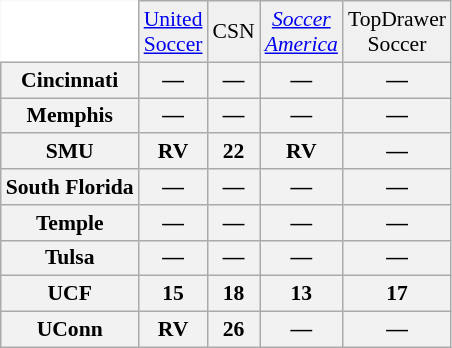<table class="wikitable" style="white-space:nowrap; font-size:90%;">
<tr>
<td style="background:white; border-top-style:hidden; border-left-style:hidden;"></td>
<td align="center" style="background:#f0f0f0;"><a href='#'>United<br>Soccer</a></td>
<td align="center" style="background:#f0f0f0;">CSN</td>
<td align="center" style="background:#f0f0f0;"><em><a href='#'>Soccer<br>America</a></em></td>
<td align="center" style="background:#f0f0f0;">TopDrawer<br>Soccer</td>
</tr>
<tr style="text-align:center;">
<th style=>Cincinnati</th>
<th>—</th>
<th>—</th>
<th>—</th>
<th>—</th>
</tr>
<tr style="text-align:center;">
<th style=>Memphis</th>
<th>—</th>
<th>—</th>
<th>—</th>
<th>—</th>
</tr>
<tr style="text-align:center;">
<th style=>SMU</th>
<th>RV</th>
<th>22</th>
<th>RV</th>
<th>—</th>
</tr>
<tr style="text-align:center;">
<th style=>South Florida</th>
<th>—</th>
<th>—</th>
<th>—</th>
<th>—</th>
</tr>
<tr style="text-align:center;">
<th style=>Temple</th>
<th>—</th>
<th>—</th>
<th>—</th>
<th>—</th>
</tr>
<tr style="text-align:center;">
<th style=>Tulsa</th>
<th>—</th>
<th>—</th>
<th>—</th>
<th>—</th>
</tr>
<tr style="text-align:center;">
<th style=>UCF</th>
<th>15</th>
<th>18</th>
<th>13</th>
<th>17</th>
</tr>
<tr style="text-align:center;">
<th style=>UConn</th>
<th>RV</th>
<th>26</th>
<th>—</th>
<th>—</th>
</tr>
</table>
